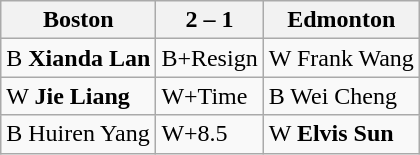<table class="wikitable">
<tr>
<th>Boston</th>
<th>2 – 1</th>
<th>Edmonton</th>
</tr>
<tr>
<td>B <strong>Xianda Lan</strong></td>
<td>B+Resign</td>
<td>W Frank Wang</td>
</tr>
<tr>
<td>W <strong>Jie Liang</strong></td>
<td>W+Time</td>
<td>B Wei Cheng</td>
</tr>
<tr>
<td>B Huiren Yang</td>
<td>W+8.5</td>
<td>W <strong>Elvis Sun</strong></td>
</tr>
</table>
